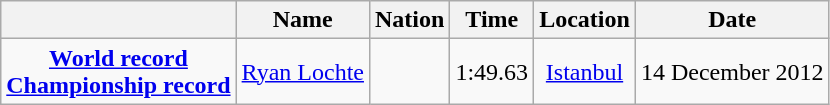<table class=wikitable style=text-align:center>
<tr>
<th></th>
<th>Name</th>
<th>Nation</th>
<th>Time</th>
<th>Location</th>
<th>Date</th>
</tr>
<tr>
<td><strong><a href='#'>World record</a><br><a href='#'>Championship record</a></strong></td>
<td align=left><a href='#'>Ryan Lochte</a></td>
<td align=left></td>
<td align=left>1:49.63</td>
<td><a href='#'>Istanbul</a></td>
<td>14 December 2012</td>
</tr>
</table>
